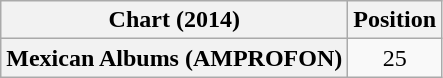<table class="wikitable plainrowheaders" style="text-align:center">
<tr>
<th scope="col">Chart (2014)</th>
<th scope="col">Position</th>
</tr>
<tr>
<th scope="row">Mexican Albums (AMPROFON)</th>
<td>25</td>
</tr>
</table>
